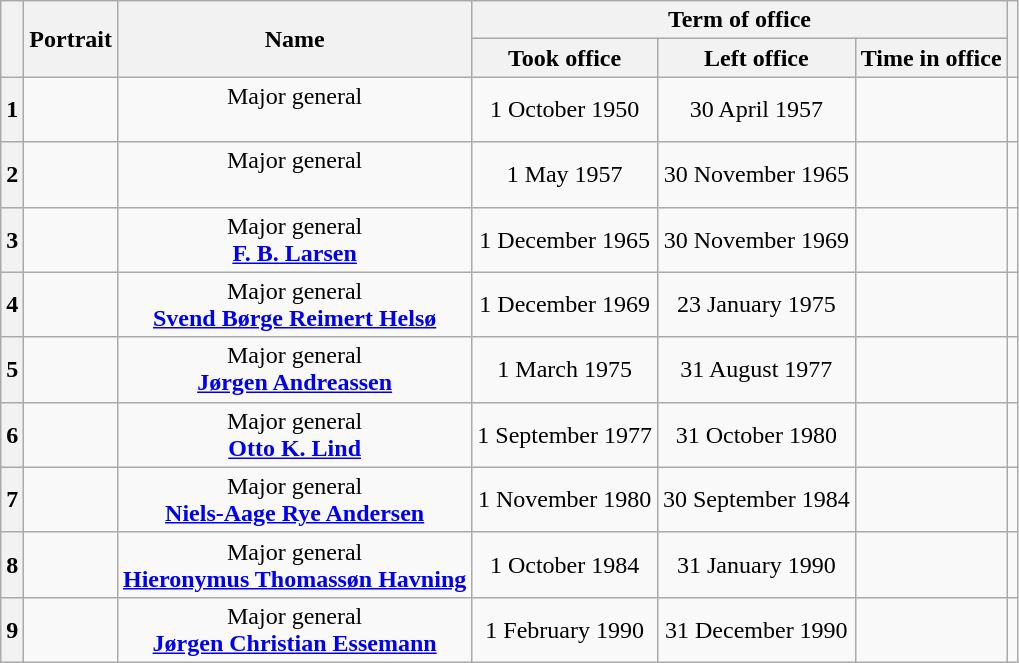<table class="wikitable" style="text-align:center">
<tr>
<th rowspan=2></th>
<th rowspan=2>Portrait</th>
<th rowspan=2>Name<br></th>
<th colspan=3>Term of office</th>
<th rowspan=2></th>
</tr>
<tr>
<th>Took office</th>
<th>Left office</th>
<th>Time in office</th>
</tr>
<tr>
<th>1</th>
<td></td>
<td>Major general<br><strong></strong><br></td>
<td>1 October 1950</td>
<td>30 April 1957</td>
<td></td>
<td></td>
</tr>
<tr>
<th>2</th>
<td></td>
<td>Major general<br><strong></strong><br></td>
<td>1 May 1957</td>
<td>30 November 1965</td>
<td></td>
<td></td>
</tr>
<tr>
<th>3</th>
<td></td>
<td>Major general<br><strong><a href='#'>F. B. Larsen</a></strong><br></td>
<td>1 December 1965</td>
<td>30 November 1969</td>
<td></td>
<td></td>
</tr>
<tr>
<th>4</th>
<td></td>
<td>Major general<br><strong><a href='#'>Svend Børge Reimert Helsø</a></strong><br></td>
<td>1 December 1969</td>
<td>23 January 1975</td>
<td></td>
<td></td>
</tr>
<tr>
<th>5</th>
<td></td>
<td>Major general<br><strong><a href='#'>Jørgen Andreassen</a></strong><br></td>
<td>1 March 1975</td>
<td>31 August 1977</td>
<td></td>
<td></td>
</tr>
<tr>
<th>6</th>
<td></td>
<td>Major general<br><strong><a href='#'>Otto K. Lind</a></strong><br></td>
<td>1 September 1977</td>
<td>31 October 1980</td>
<td></td>
<td></td>
</tr>
<tr>
<th>7</th>
<td></td>
<td>Major general<br><strong><a href='#'>Niels-Aage Rye Andersen</a></strong><br></td>
<td>1 November 1980</td>
<td>30 September 1984</td>
<td></td>
<td></td>
</tr>
<tr>
<th>8</th>
<td></td>
<td>Major general<br><strong><a href='#'>Hieronymus Thomassøn Havning</a></strong><br></td>
<td>1 October 1984</td>
<td>31 January 1990</td>
<td></td>
<td></td>
</tr>
<tr>
<th>9</th>
<td></td>
<td>Major general<br><strong><a href='#'>Jørgen Christian Essemann</a></strong><br></td>
<td>1 February 1990</td>
<td>31 December 1990</td>
<td></td>
<td></td>
</tr>
</table>
